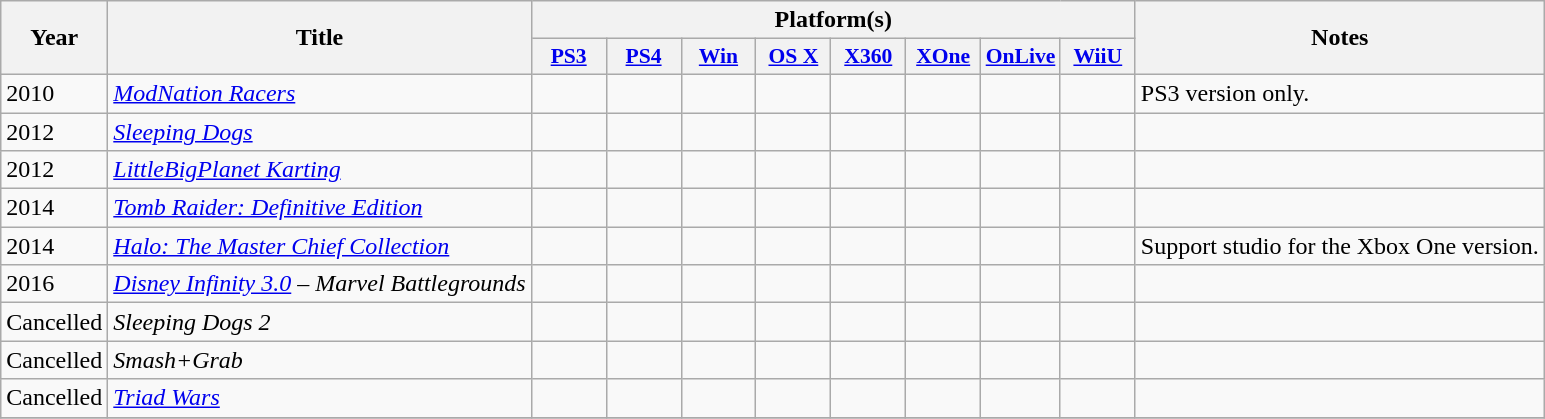<table class="wikitable">
<tr>
<th rowspan="2">Year</th>
<th rowspan="2">Title</th>
<th colspan="8">Platform(s)</th>
<th rowspan="2">Notes</th>
</tr>
<tr>
<th style="width:3em; font-size:90%"><a href='#'>PS3</a></th>
<th style="width:3em; font-size:90%"><a href='#'>PS4</a></th>
<th style="width:3em; font-size:90%"><a href='#'>Win</a></th>
<th style="width:3em; font-size:90%"><a href='#'>OS X</a></th>
<th style="width:3em; font-size:90%"><a href='#'>X360</a></th>
<th style="width:3em; font-size:90%"><a href='#'>XOne</a></th>
<th style="width:3em; font-size:90%"><a href='#'>OnLive</a></th>
<th style="width:3em; font-size:90%"><a href='#'>WiiU</a></th>
</tr>
<tr>
<td>2010</td>
<td><em><a href='#'>ModNation Racers</a></em></td>
<td></td>
<td></td>
<td></td>
<td></td>
<td></td>
<td></td>
<td></td>
<td></td>
<td>PS3 version only.</td>
</tr>
<tr>
<td>2012</td>
<td><em><a href='#'>Sleeping Dogs</a></em></td>
<td></td>
<td></td>
<td></td>
<td></td>
<td></td>
<td></td>
<td></td>
<td></td>
<td></td>
</tr>
<tr>
<td>2012</td>
<td><em><a href='#'>LittleBigPlanet Karting</a></em></td>
<td></td>
<td></td>
<td></td>
<td></td>
<td></td>
<td></td>
<td></td>
<td></td>
<td></td>
</tr>
<tr>
<td>2014</td>
<td><em><a href='#'>Tomb Raider: Definitive Edition</a></em></td>
<td></td>
<td></td>
<td></td>
<td></td>
<td></td>
<td></td>
<td></td>
<td></td>
<td></td>
</tr>
<tr>
<td>2014</td>
<td><em><a href='#'>Halo: The Master Chief Collection</a></em></td>
<td></td>
<td></td>
<td></td>
<td></td>
<td></td>
<td></td>
<td></td>
<td></td>
<td>Support studio for the Xbox One version.</td>
</tr>
<tr>
<td>2016</td>
<td><em><a href='#'>Disney Infinity 3.0</a> – Marvel Battlegrounds</em></td>
<td></td>
<td></td>
<td></td>
<td></td>
<td></td>
<td></td>
<td></td>
<td></td>
<td></td>
</tr>
<tr>
<td>Cancelled</td>
<td><em>Sleeping Dogs 2</em></td>
<td></td>
<td></td>
<td></td>
<td></td>
<td></td>
<td></td>
<td></td>
<td></td>
<td></td>
</tr>
<tr>
<td>Cancelled</td>
<td><em>Smash+Grab</em></td>
<td></td>
<td></td>
<td></td>
<td></td>
<td></td>
<td></td>
<td></td>
<td></td>
<td></td>
</tr>
<tr>
<td>Cancelled</td>
<td><em><a href='#'>Triad Wars</a></em></td>
<td></td>
<td></td>
<td></td>
<td></td>
<td></td>
<td></td>
<td></td>
<td></td>
<td></td>
</tr>
<tr>
</tr>
</table>
